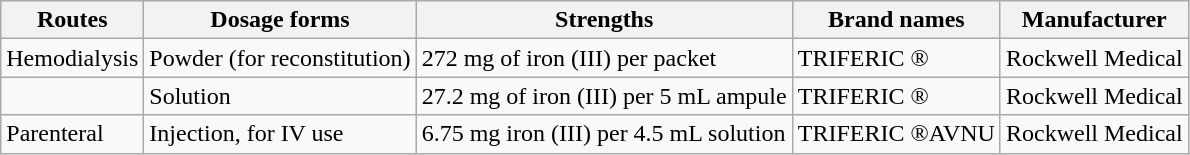<table class="wikitable">
<tr>
<th>Routes</th>
<th>Dosage forms</th>
<th>Strengths</th>
<th>Brand names</th>
<th>Manufacturer</th>
</tr>
<tr>
<td>Hemodialysis</td>
<td>Powder (for reconstitution)</td>
<td>272 mg of iron (III) per packet</td>
<td>TRIFERIC ®</td>
<td>Rockwell Medical</td>
</tr>
<tr>
<td></td>
<td>Solution</td>
<td>27.2 mg of iron (III) per 5 mL ampule</td>
<td>TRIFERIC ®</td>
<td>Rockwell Medical</td>
</tr>
<tr>
<td>Parenteral</td>
<td>Injection, for IV use</td>
<td>6.75 mg iron (III) per 4.5 mL solution</td>
<td>TRIFERIC ®AVNU</td>
<td>Rockwell Medical</td>
</tr>
</table>
